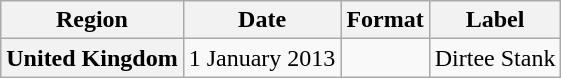<table class="wikitable plainrowheaders">
<tr>
<th>Region</th>
<th>Date</th>
<th>Format</th>
<th>Label</th>
</tr>
<tr>
<th scope="row">United Kingdom</th>
<td>1 January 2013</td>
<td></td>
<td>Dirtee Stank</td>
</tr>
</table>
